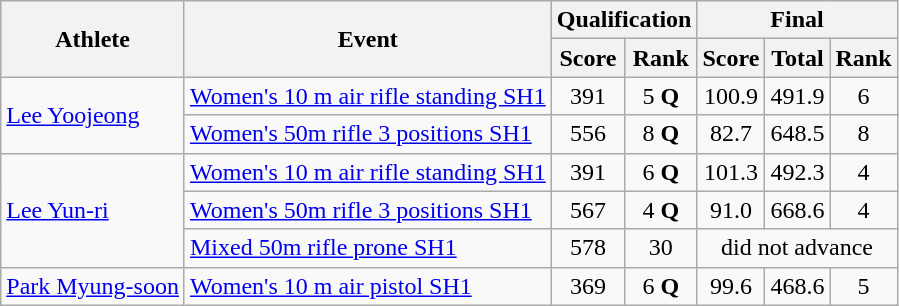<table class=wikitable>
<tr>
<th rowspan="2">Athlete</th>
<th rowspan="2">Event</th>
<th colspan="2">Qualification</th>
<th colspan="3">Final</th>
</tr>
<tr>
<th>Score</th>
<th>Rank</th>
<th>Score</th>
<th>Total</th>
<th>Rank</th>
</tr>
<tr align=center>
<td align=left rowspan=2><a href='#'>Lee Yoojeong</a></td>
<td align=left><a href='#'>Women's 10 m air rifle standing SH1</a></td>
<td>391</td>
<td>5 <strong>Q</strong></td>
<td>100.9</td>
<td>491.9</td>
<td>6</td>
</tr>
<tr align=center>
<td align=left><a href='#'>Women's 50m rifle 3 positions SH1</a></td>
<td>556</td>
<td>8 <strong>Q</strong></td>
<td>82.7</td>
<td>648.5</td>
<td>8</td>
</tr>
<tr align=center>
<td align=left rowspan=3><a href='#'>Lee Yun-ri</a></td>
<td align=left><a href='#'>Women's 10 m air rifle standing SH1</a></td>
<td>391</td>
<td>6 <strong>Q</strong></td>
<td>101.3</td>
<td>492.3</td>
<td>4</td>
</tr>
<tr align=center>
<td align=left><a href='#'>Women's 50m rifle 3 positions SH1</a></td>
<td>567</td>
<td>4 <strong>Q</strong></td>
<td>91.0</td>
<td>668.6</td>
<td>4</td>
</tr>
<tr align=center>
<td align=left><a href='#'>Mixed 50m rifle prone SH1</a></td>
<td>578</td>
<td>30</td>
<td colspan=3>did not advance</td>
</tr>
<tr align=center>
<td align=left><a href='#'>Park Myung-soon</a></td>
<td align=left><a href='#'>Women's 10 m air pistol SH1</a></td>
<td>369</td>
<td>6 <strong>Q</strong></td>
<td>99.6</td>
<td>468.6</td>
<td>5</td>
</tr>
</table>
